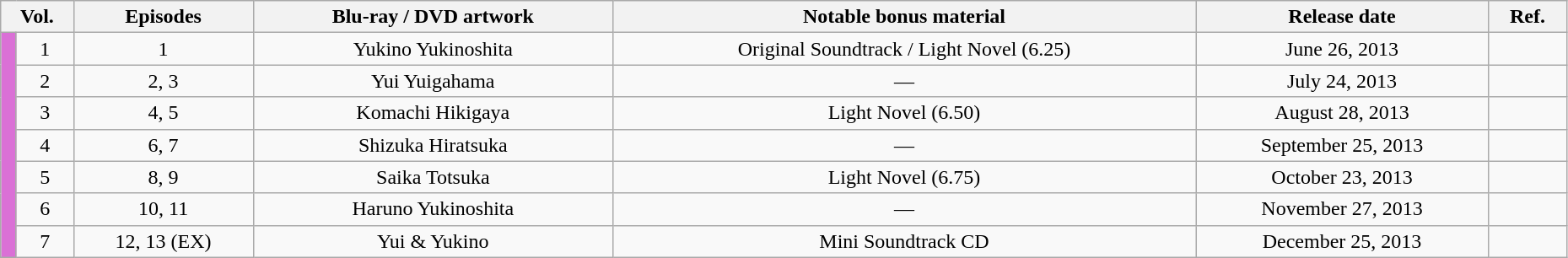<table class="wikitable" style="text-align: center; width: 98%;">
<tr>
<th colspan="2">Vol.</th>
<th>Episodes</th>
<th>Blu-ray / DVD artwork</th>
<th>Notable bonus material</th>
<th>Release date</th>
<th width="5%">Ref.</th>
</tr>
<tr>
<td rowspan="10" width="1%" style="background: Orchid;"></td>
<td>1</td>
<td>1</td>
<td>Yukino Yukinoshita</td>
<td>Original Soundtrack / Light Novel (6.25)</td>
<td>June 26, 2013</td>
<td></td>
</tr>
<tr>
<td>2</td>
<td>2, 3</td>
<td>Yui Yuigahama</td>
<td>—</td>
<td>July 24, 2013</td>
<td></td>
</tr>
<tr>
<td>3</td>
<td>4, 5</td>
<td>Komachi Hikigaya</td>
<td>Light Novel (6.50)</td>
<td>August 28, 2013</td>
<td></td>
</tr>
<tr>
<td>4</td>
<td>6, 7</td>
<td>Shizuka Hiratsuka</td>
<td>—</td>
<td>September 25, 2013</td>
<td></td>
</tr>
<tr>
<td>5</td>
<td>8, 9</td>
<td>Saika Totsuka</td>
<td>Light Novel (6.75)</td>
<td>October 23, 2013</td>
<td></td>
</tr>
<tr>
<td>6</td>
<td>10, 11</td>
<td>Haruno Yukinoshita</td>
<td>—</td>
<td>November 27, 2013</td>
<td></td>
</tr>
<tr>
<td>7</td>
<td>12, 13 (EX)</td>
<td>Yui & Yukino</td>
<td>Mini Soundtrack CD</td>
<td>December 25, 2013</td>
<td></td>
</tr>
</table>
